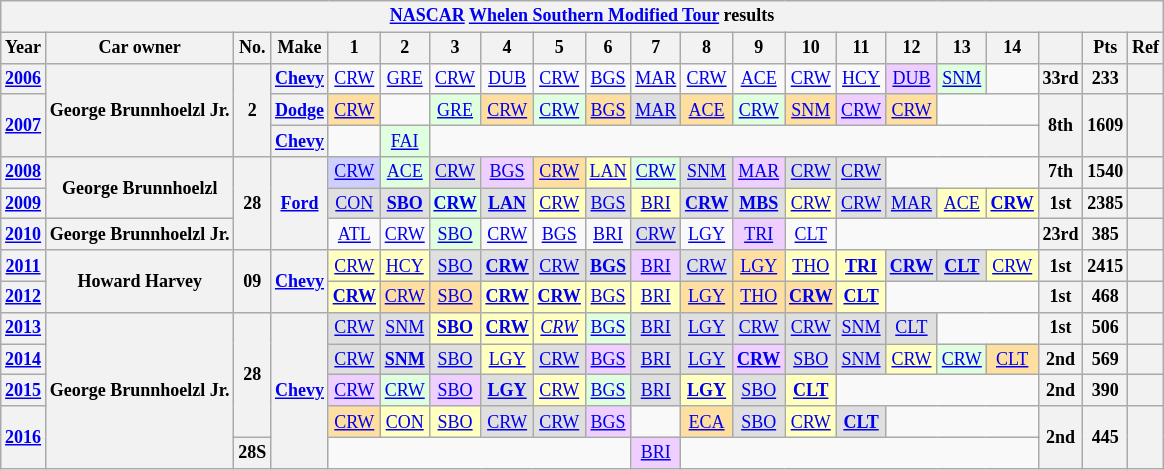<table class="wikitable " style="text-align:center; font-size:75%">
<tr>
<th colspan=23><a href='#'>NASCAR</a> <a href='#'>Whelen Southern Modified Tour</a> results</th>
</tr>
<tr>
<th>Year</th>
<th>Car owner</th>
<th>No.</th>
<th>Make</th>
<th>1</th>
<th>2</th>
<th>3</th>
<th>4</th>
<th>5</th>
<th>6</th>
<th>7</th>
<th>8</th>
<th>9</th>
<th>10</th>
<th>11</th>
<th>12</th>
<th>13</th>
<th>14</th>
<th></th>
<th>Pts</th>
<th>Ref</th>
</tr>
<tr>
<th><a href='#'>2006</a></th>
<th rowspan=3>George Brunnhoelzl Jr.</th>
<th rowspan=3>2</th>
<th><a href='#'>Chevy</a></th>
<td><a href='#'>CRW</a></td>
<td><a href='#'>GRE</a></td>
<td><a href='#'>CRW</a></td>
<td><a href='#'>DUB</a></td>
<td><a href='#'>CRW</a></td>
<td><a href='#'>BGS</a></td>
<td><a href='#'>MAR</a></td>
<td><a href='#'>CRW</a></td>
<td><a href='#'>ACE</a></td>
<td><a href='#'>CRW</a></td>
<td><a href='#'>HCY</a></td>
<td style="background:#EFCFFF;"><a href='#'>DUB</a><br></td>
<td style="background:#DFFFDF;"><a href='#'>SNM</a><br></td>
<td></td>
<th>33rd</th>
<th>233</th>
<th></th>
</tr>
<tr>
<th rowspan=2><a href='#'>2007</a></th>
<th><a href='#'>Dodge</a></th>
<td style="background:#FFDF9F;"><a href='#'>CRW</a><br></td>
<td></td>
<td style="background:#DFFFDF;"><a href='#'>GRE</a><br></td>
<td style="background:#FFDF9F;"><a href='#'>CRW</a><br></td>
<td style="background:#DFFFDF;"><a href='#'>CRW</a><br></td>
<td style="background:#FFDF9F;"><a href='#'>BGS</a><br></td>
<td style="background:#DFDFDF;"><a href='#'>MAR</a><br></td>
<td style="background:#FFDF9F;"><a href='#'>ACE</a><br></td>
<td style="background:#DFFFDF;"><a href='#'>CRW</a><br></td>
<td style="background:#FFDF9F;"><a href='#'>SNM</a><br></td>
<td style="background:#EFCFFF;"><a href='#'>CRW</a><br></td>
<td style="background:#FFDF9F;"><a href='#'>CRW</a><br></td>
<td colspan=2></td>
<th rowspan=2>8th</th>
<th rowspan=2>1609</th>
<th rowspan=2></th>
</tr>
<tr>
<th><a href='#'>Chevy</a></th>
<td></td>
<td style="background:#DFFFDF;"><a href='#'>FAI</a><br></td>
<td colspan=12></td>
</tr>
<tr>
<th><a href='#'>2008</a></th>
<th rowspan=2>George Brunnhoelzl</th>
<th rowspan=3>28</th>
<th rowspan=3><a href='#'>Ford</a></th>
<td style="background:#CFCFFF;"><a href='#'>CRW</a><br></td>
<td style="background:#DFFFDF;"><a href='#'>ACE</a><br></td>
<td style="background:#DFDFDF;"><a href='#'>CRW</a><br></td>
<td style="background:#EFCFFF;"><a href='#'>BGS</a><br></td>
<td style="background:#FFDF9F;"><a href='#'>CRW</a><br></td>
<td style="background:#FFFFBF;"><a href='#'>LAN</a><br></td>
<td style="background:#DFFFDF;"><a href='#'>CRW</a><br></td>
<td style="background:#DFDFDF;"><a href='#'>SNM</a><br></td>
<td style="background:#EFCFFF;"><a href='#'>MAR</a><br></td>
<td style="background:#DFDFDF;"><a href='#'>CRW</a><br></td>
<td style="background:#DFDFDF;"><a href='#'>CRW</a><br></td>
<td colspan=3></td>
<th>7th</th>
<th>1540</th>
<th></th>
</tr>
<tr>
<th><a href='#'>2009</a></th>
<td style="background:#DFDFDF;"><a href='#'>CON</a><br></td>
<td style="background:#DFDFDF;"><strong><a href='#'>SBO</a></strong><br></td>
<td style="background:#DFFFDF;"><strong><a href='#'>CRW</a></strong><br></td>
<td style="background:#DFDFDF;"><strong><a href='#'>LAN</a></strong><br></td>
<td style="background:#FFFFBF;"><a href='#'>CRW</a><br></td>
<td style="background:#DFDFDF;"><a href='#'>BGS</a><br></td>
<td style="background:#FFFFBF;"><a href='#'>BRI</a><br></td>
<td style="background:#DFDFDF;"><strong><a href='#'>CRW</a></strong><br></td>
<td style="background:#DFDFDF;"><strong><a href='#'>MBS</a></strong><br></td>
<td style="background:#FFFFBF;"><a href='#'>CRW</a><br></td>
<td style="background:#DFDFDF;"><a href='#'>CRW</a><br></td>
<td style="background:#DFDFDF;"><a href='#'>MAR</a><br></td>
<td style="background:#FFFFBF;"><a href='#'>ACE</a><br></td>
<td style="background:#FFFFBF;"><strong><a href='#'>CRW</a></strong><br></td>
<th>1st</th>
<th>2385</th>
<th></th>
</tr>
<tr>
<th><a href='#'>2010</a></th>
<th>George Brunnhoelzl Jr.</th>
<td><a href='#'>ATL</a></td>
<td><a href='#'>CRW</a></td>
<td style="background:#DFFFDF;"><a href='#'>SBO</a><br></td>
<td><a href='#'>CRW</a></td>
<td><a href='#'>BGS</a></td>
<td><a href='#'>BRI</a></td>
<td style="background:#DFDFDF;"><a href='#'>CRW</a><br></td>
<td><a href='#'>LGY</a></td>
<td style="background:#EFCFFF;"><a href='#'>TRI</a><br></td>
<td><a href='#'>CLT</a></td>
<td colspan=4></td>
<th>23rd</th>
<th>385</th>
<th></th>
</tr>
<tr>
<th><a href='#'>2011</a></th>
<th rowspan=2>Howard Harvey</th>
<th rowspan=2>09</th>
<th rowspan=2><a href='#'>Chevy</a></th>
<td style="background:#FFFFBF;"><a href='#'>CRW</a><br></td>
<td style="background:#FFFFBF;"><a href='#'>HCY</a><br></td>
<td style="background:#DFDFDF;"><a href='#'>SBO</a><br></td>
<td style="background:#DFDFDF;"><strong><a href='#'>CRW</a></strong><br></td>
<td style="background:#DFDFDF;"><a href='#'>CRW</a><br></td>
<td style="background:#DFDFDF;"><strong><a href='#'>BGS</a></strong><br></td>
<td style="background:#EFCFFF;"><a href='#'>BRI</a><br></td>
<td style="background:#DFDFDF;"><a href='#'>CRW</a><br></td>
<td style="background:#FFDF9F;"><a href='#'>LGY</a><br></td>
<td style="background:#FFFFBF;"><a href='#'>THO</a><br></td>
<td style="background:#FFFFBF;"><strong><a href='#'>TRI</a></strong><br></td>
<td style="background:#DFDFDF;"><strong><a href='#'>CRW</a></strong><br></td>
<td style="background:#DFDFDF;"><strong><a href='#'>CLT</a></strong><br></td>
<td style="background:#FFFFBF;"><a href='#'>CRW</a><br></td>
<th>1st</th>
<th>2415</th>
<th></th>
</tr>
<tr>
<th><a href='#'>2012</a></th>
<td style="background:#FFFFBF;"><strong><a href='#'>CRW</a></strong><br></td>
<td style="background:#FFDF9F;"><a href='#'>CRW</a><br></td>
<td style="background:#FFDF9F;"><a href='#'>SBO</a><br></td>
<td style="background:#FFFFBF;"><strong><a href='#'>CRW</a></strong><br></td>
<td style="background:#FFFFBF;"><strong><a href='#'>CRW</a></strong><br></td>
<td style="background:#FFFFBF;"><a href='#'>BGS</a><br></td>
<td style="background:#FFFFBF;"><a href='#'>BRI</a><br></td>
<td style="background:#FFDF9F;"><a href='#'>LGY</a><br></td>
<td style="background:#FFDF9F;"><a href='#'>THO</a><br></td>
<td style="background:#FFDF9F;"><strong><a href='#'>CRW</a></strong><br></td>
<td style="background:#FFFFBF;"><strong><a href='#'>CLT</a></strong><br></td>
<td colspan=3></td>
<th>1st</th>
<th>468</th>
<th></th>
</tr>
<tr>
<th><a href='#'>2013</a></th>
<th rowspan=5>George Brunnhoelzl Jr.</th>
<th rowspan=4>28</th>
<th rowspan=5><a href='#'>Chevy</a></th>
<td style="background:#DFDFDF;"><a href='#'>CRW</a><br></td>
<td style="background:#DFDFDF;"><a href='#'>SNM</a><br></td>
<td style="background:#FFFFBF;"><strong><a href='#'>SBO</a></strong><br></td>
<td style="background:#FFFFBF;"><strong><a href='#'>CRW</a></strong><br></td>
<td style="background:#FFFFBF;"><em><a href='#'>CRW</a></em><br></td>
<td style="background:#DFFFDF;"><a href='#'>BGS</a><br></td>
<td style="background:#DFDFDF;"><a href='#'>BRI</a><br></td>
<td style="background:#DFDFDF;"><a href='#'>LGY</a><br></td>
<td style="background:#DFDFDF;"><a href='#'>CRW</a><br></td>
<td style="background:#DFDFDF;"><a href='#'>CRW</a><br></td>
<td style="background:#DFDFDF;"><a href='#'>SNM</a><br></td>
<td style="background:#DFDFDF;"><a href='#'>CLT</a><br></td>
<td colspan=2></td>
<th>1st</th>
<th>506</th>
<th></th>
</tr>
<tr>
<th><a href='#'>2014</a></th>
<td style="background:#DFDFDF;"><a href='#'>CRW</a><br></td>
<td style="background:#DFDFDF;"><strong><a href='#'>SNM</a></strong><br></td>
<td style="background:#DFDFDF;"><a href='#'>SBO</a><br></td>
<td style="background:#FFFFBF;"><a href='#'>LGY</a><br></td>
<td style="background:#DFDFDF;"><a href='#'>CRW</a><br></td>
<td style="background:#EFCFFF;"><a href='#'>BGS</a><br></td>
<td style="background:#DFDFDF;"><a href='#'>BRI</a><br></td>
<td style="background:#DFDFDF;"><a href='#'>LGY</a><br></td>
<td style="background:#EFCFFF;"><strong><a href='#'>CRW</a></strong><br></td>
<td style="background:#DFDFDF;"><a href='#'>SBO</a><br></td>
<td style="background:#DFDFDF;"><a href='#'>SNM</a><br></td>
<td style="background:#FFFFBF;"><a href='#'>CRW</a><br></td>
<td style="background:#DFFFDF;"><a href='#'>CRW</a><br></td>
<td style="background:#FFDF9F;"><a href='#'>CLT</a><br></td>
<th>2nd</th>
<th>569</th>
<th></th>
</tr>
<tr>
<th><a href='#'>2015</a></th>
<td style="background:#EFCFFF;"><a href='#'>CRW</a><br></td>
<td style="background:#DFFFDF;"><a href='#'>CRW</a><br></td>
<td style="background:#EFCFFF;"><a href='#'>SBO</a><br></td>
<td style="background:#DFDFDF;"><strong><a href='#'>LGY</a></strong><br></td>
<td style="background:#FFFFBF;"><a href='#'>CRW</a><br></td>
<td style="background:#DFFFDF;"><a href='#'>BGS</a><br></td>
<td style="background:#DFDFDF;"><a href='#'>BRI</a><br></td>
<td style="background:#FFFFBF;"><strong><a href='#'>LGY</a></strong><br></td>
<td style="background:#DFDFDF;"><a href='#'>SBO</a><br></td>
<td style="background:#FFFFBF;"><strong><a href='#'>CLT</a></strong><br></td>
<td colspan=4></td>
<th>2nd</th>
<th>390</th>
<th></th>
</tr>
<tr>
<th rowspan=2><a href='#'>2016</a></th>
<td style="background:#FFDF9F;"><a href='#'>CRW</a><br></td>
<td style="background:#FFFFBF;"><a href='#'>CON</a><br></td>
<td style="background:#FFFFBF;"><a href='#'>SBO</a><br></td>
<td style="background:#DFDFDF;"><a href='#'>CRW</a><br></td>
<td style="background:#DFDFDF;"><a href='#'>CRW</a><br></td>
<td style="background:#EFCFFF;"><a href='#'>BGS</a><br></td>
<td></td>
<td style="background:#FFDF9F;"><a href='#'>ECA</a><br></td>
<td style="background:#DFDFDF;"><a href='#'>SBO</a><br></td>
<td style="background:#FFFFBF;"><a href='#'>CRW</a><br></td>
<td style="background:#DFDFDF;"><strong><a href='#'>CLT</a></strong><br></td>
<td colspan=3></td>
<th rowspan=2>2nd</th>
<th rowspan=2>445</th>
<th rowspan=2></th>
</tr>
<tr>
<th>28S</th>
<td colspan=6></td>
<td style="background:#EFCFFF;"><a href='#'>BRI</a><br></td>
<td colspan=7></td>
</tr>
</table>
